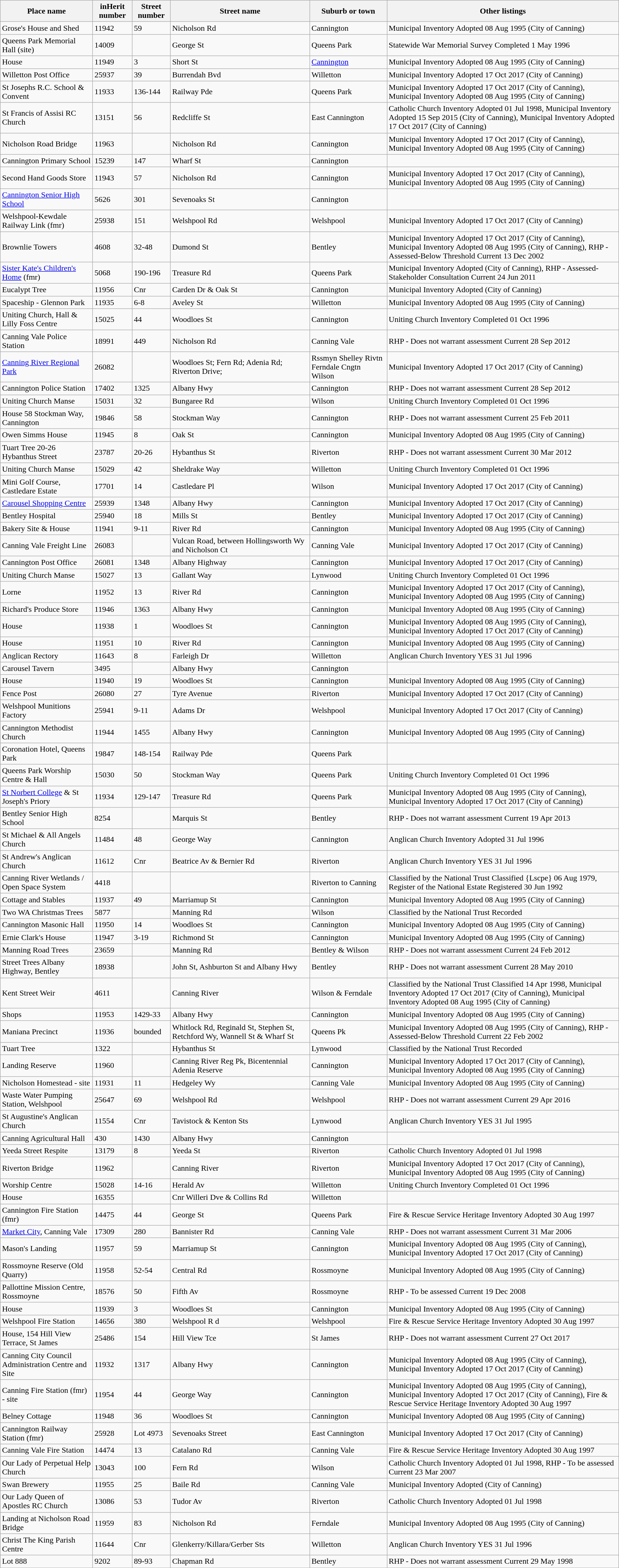<table class="wikitable sortable">
<tr>
<th>Place name</th>
<th>inHerit number</th>
<th>Street number</th>
<th>Street name</th>
<th>Suburb or town</th>
<th>Other listings</th>
</tr>
<tr>
<td>Grose's House and Shed</td>
<td>11942</td>
<td>59</td>
<td>Nicholson Rd</td>
<td>Cannington</td>
<td>Municipal Inventory Adopted 08 Aug 1995 (City of Canning)</td>
</tr>
<tr>
<td>Queens Park Memorial Hall (site)</td>
<td>14009</td>
<td></td>
<td>George St</td>
<td>Queens Park</td>
<td>Statewide War Memorial Survey Completed 1 May 1996</td>
</tr>
<tr>
<td>House</td>
<td>11949</td>
<td>3</td>
<td>Short St</td>
<td><a href='#'>Cannington</a></td>
<td>Municipal Inventory Adopted 08 Aug 1995 (City of Canning)</td>
</tr>
<tr>
<td>Willetton Post Office</td>
<td>25937</td>
<td>39</td>
<td>Burrendah Bvd</td>
<td>Willetton</td>
<td>Municipal Inventory Adopted 17 Oct 2017 (City of Canning)</td>
</tr>
<tr>
<td>St Josephs R.C. School & Convent</td>
<td>11933</td>
<td>136-144</td>
<td>Railway Pde</td>
<td>Queens Park</td>
<td>Municipal Inventory Adopted 17 Oct 2017 (City of Canning), Municipal Inventory Adopted 08 Aug 1995 (City of Canning)</td>
</tr>
<tr>
<td>St Francis of Assisi RC Church</td>
<td>13151</td>
<td>56</td>
<td>Redcliffe St</td>
<td>East Cannington</td>
<td>Catholic Church Inventory Adopted 01 Jul 1998, Municipal Inventory Adopted 15 Sep 2015 (City of Canning), Municipal Inventory Adopted 17 Oct 2017 (City of Canning)</td>
</tr>
<tr>
<td>Nicholson Road Bridge</td>
<td>11963</td>
<td></td>
<td>Nicholson Rd</td>
<td>Cannington</td>
<td>Municipal Inventory Adopted 17 Oct 2017 (City of Canning), Municipal Inventory Adopted 08 Aug 1995 (City of Canning)</td>
</tr>
<tr>
<td>Cannington Primary School</td>
<td>15239</td>
<td>147</td>
<td>Wharf St</td>
<td>Cannington</td>
<td></td>
</tr>
<tr>
<td>Second Hand Goods Store</td>
<td>11943</td>
<td>57</td>
<td>Nicholson Rd</td>
<td>Cannington</td>
<td>Municipal Inventory Adopted 17 Oct 2017 (City of Canning), Municipal Inventory Adopted 08 Aug 1995 (City of Canning)</td>
</tr>
<tr>
<td><a href='#'>Cannington Senior High School</a></td>
<td>5626</td>
<td>301</td>
<td>Sevenoaks St</td>
<td>Cannington</td>
<td></td>
</tr>
<tr>
<td>Welshpool-Kewdale Railway Link (fmr)</td>
<td>25938</td>
<td>151</td>
<td>Welshpool Rd</td>
<td>Welshpool</td>
<td>Municipal Inventory Adopted 17 Oct 2017 (City of Canning)</td>
</tr>
<tr>
<td>Brownlie Towers</td>
<td>4608</td>
<td>32-48</td>
<td>Dumond St</td>
<td>Bentley</td>
<td>Municipal Inventory Adopted 17 Oct 2017 (City of Canning), Municipal Inventory Adopted 08 Aug 1995 (City of Canning), RHP - Assessed-Below Threshold Current 13 Dec 2002</td>
</tr>
<tr>
<td><a href='#'>Sister Kate's Children's Home</a> (fmr)</td>
<td>5068</td>
<td>190-196</td>
<td>Treasure Rd</td>
<td>Queens Park</td>
<td>Municipal Inventory Adopted  (City of Canning), RHP - Assessed-Stakeholder Consultation Current 24 Jun 2011</td>
</tr>
<tr>
<td>Eucalypt Tree</td>
<td>11956</td>
<td>Cnr</td>
<td>Carden Dr & Oak St</td>
<td>Cannington</td>
<td>Municipal Inventory Adopted  (City of Canning)</td>
</tr>
<tr>
<td>Spaceship - Glennon Park</td>
<td>11935</td>
<td>6-8</td>
<td>Aveley St</td>
<td>Willetton</td>
<td>Municipal Inventory Adopted 08 Aug 1995 (City of Canning)</td>
</tr>
<tr>
<td>Uniting Church, Hall & Lilly Foss Centre</td>
<td>15025</td>
<td>44</td>
<td>Woodloes St</td>
<td>Cannington</td>
<td>Uniting Church Inventory Completed 01 Oct 1996</td>
</tr>
<tr>
<td>Canning Vale Police Station</td>
<td>18991</td>
<td>449</td>
<td>Nicholson Rd</td>
<td>Canning Vale</td>
<td>RHP - Does not warrant assessment Current 28 Sep 2012</td>
</tr>
<tr>
<td><a href='#'>Canning River Regional Park</a></td>
<td>26082</td>
<td></td>
<td>Woodloes St; Fern Rd; Adenia Rd; Riverton Drive;</td>
<td>Rssmyn Shelley Rivtn Ferndale Cngtn Wilson</td>
<td>Municipal Inventory Adopted 17 Oct 2017 (City of Canning)</td>
</tr>
<tr>
<td>Cannington Police Station</td>
<td>17402</td>
<td>1325</td>
<td>Albany Hwy</td>
<td>Cannington</td>
<td>RHP - Does not warrant assessment Current 28 Sep 2012</td>
</tr>
<tr>
<td>Uniting Church Manse</td>
<td>15031</td>
<td>32</td>
<td>Bungaree Rd</td>
<td>Wilson</td>
<td>Uniting Church Inventory Completed 01 Oct 1996</td>
</tr>
<tr>
<td>House 58 Stockman Way, Cannington</td>
<td>19846</td>
<td>58</td>
<td>Stockman Way</td>
<td>Cannington</td>
<td>RHP - Does not warrant assessment Current 25 Feb 2011</td>
</tr>
<tr>
<td>Owen Simms House</td>
<td>11945</td>
<td>8</td>
<td>Oak St</td>
<td>Cannington</td>
<td>Municipal Inventory Adopted 08 Aug 1995 (City of Canning)</td>
</tr>
<tr>
<td>Tuart Tree 20-26 Hybanthus Street</td>
<td>23787</td>
<td>20-26</td>
<td>Hybanthus St</td>
<td>Riverton</td>
<td>RHP - Does not warrant assessment Current 30 Mar 2012</td>
</tr>
<tr>
<td>Uniting Church Manse</td>
<td>15029</td>
<td>42</td>
<td>Sheldrake Way</td>
<td>Willetton</td>
<td>Uniting Church Inventory Completed 01 Oct 1996</td>
</tr>
<tr>
<td>Mini Golf Course, Castledare Estate</td>
<td>17701</td>
<td>14</td>
<td>Castledare Pl</td>
<td>Wilson</td>
<td>Municipal Inventory Adopted 17 Oct 2017 (City of Canning)</td>
</tr>
<tr>
<td><a href='#'>Carousel Shopping Centre</a></td>
<td>25939</td>
<td>1348</td>
<td>Albany Hwy</td>
<td>Cannington</td>
<td>Municipal Inventory Adopted 17 Oct 2017 (City of Canning)</td>
</tr>
<tr>
<td>Bentley Hospital</td>
<td>25940</td>
<td>18</td>
<td>Mills St</td>
<td>Bentley</td>
<td>Municipal Inventory Adopted 17 Oct 2017 (City of Canning)</td>
</tr>
<tr>
<td>Bakery Site & House</td>
<td>11941</td>
<td>9-11</td>
<td>River Rd</td>
<td>Cannington</td>
<td>Municipal Inventory Adopted 08 Aug 1995 (City of Canning)</td>
</tr>
<tr>
<td>Canning Vale Freight Line</td>
<td>26083</td>
<td></td>
<td>Vulcan Road, between Hollingsworth Wy and Nicholson Ct</td>
<td>Canning Vale</td>
<td>Municipal Inventory Adopted 17 Oct 2017 (City of Canning)</td>
</tr>
<tr>
<td>Cannington Post Office</td>
<td>26081</td>
<td>1348</td>
<td>Albany Highway</td>
<td>Cannington</td>
<td>Municipal Inventory Adopted 17 Oct 2017 (City of Canning)</td>
</tr>
<tr>
<td>Uniting Church Manse</td>
<td>15027</td>
<td>13</td>
<td>Gallant Way</td>
<td>Lynwood</td>
<td>Uniting Church Inventory Completed 01 Oct 1996</td>
</tr>
<tr>
<td>Lorne</td>
<td>11952</td>
<td>13</td>
<td>River Rd</td>
<td>Cannington</td>
<td>Municipal Inventory Adopted 17 Oct 2017 (City of Canning), Municipal Inventory Adopted 08 Aug 1995 (City of Canning)</td>
</tr>
<tr>
<td>Richard's Produce Store</td>
<td>11946</td>
<td>1363</td>
<td>Albany Hwy</td>
<td>Cannington</td>
<td>Municipal Inventory Adopted 08 Aug 1995 (City of Canning)</td>
</tr>
<tr>
<td>House</td>
<td>11938</td>
<td>1</td>
<td>Woodloes St</td>
<td>Cannington</td>
<td>Municipal Inventory Adopted 08 Aug 1995 (City of Canning), Municipal Inventory Adopted 17 Oct 2017 (City of Canning)</td>
</tr>
<tr>
<td>House</td>
<td>11951</td>
<td>10</td>
<td>River Rd</td>
<td>Cannington</td>
<td>Municipal Inventory Adopted 08 Aug 1995 (City of Canning)</td>
</tr>
<tr>
<td>Anglican Rectory</td>
<td>11643</td>
<td>8</td>
<td>Farleigh Dr</td>
<td>Willetton</td>
<td>Anglican Church Inventory YES 31 Jul 1996</td>
</tr>
<tr>
<td>Carousel Tavern</td>
<td>3495</td>
<td></td>
<td>Albany Hwy</td>
<td>Cannington</td>
<td></td>
</tr>
<tr>
<td>House</td>
<td>11940</td>
<td>19</td>
<td>Woodloes St</td>
<td>Cannington</td>
<td>Municipal Inventory Adopted 08 Aug 1995 (City of Canning)</td>
</tr>
<tr>
<td>Fence Post</td>
<td>26080</td>
<td>27</td>
<td>Tyre Avenue</td>
<td>Riverton</td>
<td>Municipal Inventory Adopted 17 Oct 2017 (City of Canning)</td>
</tr>
<tr>
<td>Welshpool Munitions Factory</td>
<td>25941</td>
<td>9-11</td>
<td>Adams Dr</td>
<td>Welshpool</td>
<td>Municipal Inventory Adopted 17 Oct 2017 (City of Canning)</td>
</tr>
<tr>
<td>Cannington Methodist Church</td>
<td>11944</td>
<td>1455</td>
<td>Albany Hwy</td>
<td>Cannington</td>
<td>Municipal Inventory Adopted 08 Aug 1995 (City of Canning)</td>
</tr>
<tr>
<td>Coronation Hotel, Queens Park</td>
<td>19847</td>
<td>148-154</td>
<td>Railway Pde</td>
<td>Queens Park</td>
<td></td>
</tr>
<tr>
<td>Queens Park Worship Centre & Hall</td>
<td>15030</td>
<td>50</td>
<td>Stockman Way</td>
<td>Queens Park</td>
<td>Uniting Church Inventory Completed 01 Oct 1996</td>
</tr>
<tr>
<td><a href='#'>St Norbert College</a> & St Joseph's Priory</td>
<td>11934</td>
<td>129-147</td>
<td>Treasure Rd</td>
<td>Queens Park</td>
<td>Municipal Inventory Adopted 08 Aug 1995 (City of Canning), Municipal Inventory Adopted 17 Oct 2017 (City of Canning)</td>
</tr>
<tr>
<td>Bentley Senior High School</td>
<td>8254</td>
<td></td>
<td>Marquis St</td>
<td>Bentley</td>
<td>RHP - Does not warrant assessment Current 19 Apr 2013</td>
</tr>
<tr>
<td>St Michael & All Angels Church</td>
<td>11484</td>
<td>48</td>
<td>George Way</td>
<td>Cannington</td>
<td>Anglican Church Inventory Adopted 31 Jul 1996</td>
</tr>
<tr>
<td>St Andrew's Anglican Church</td>
<td>11612</td>
<td>Cnr</td>
<td>Beatrice Av & Bernier Rd</td>
<td>Riverton</td>
<td>Anglican Church Inventory YES 31 Jul 1996</td>
</tr>
<tr>
<td>Canning River Wetlands / Open Space System</td>
<td>4418</td>
<td></td>
<td></td>
<td>Riverton to Canning</td>
<td>Classified by the National Trust Classified {Lscpe} 06 Aug 1979, Register of the National Estate Registered 30 Jun 1992</td>
</tr>
<tr>
<td>Cottage and Stables</td>
<td>11937</td>
<td>49</td>
<td>Marriamup St</td>
<td>Cannington</td>
<td>Municipal Inventory Adopted 08 Aug 1995 (City of Canning)</td>
</tr>
<tr>
<td>Two WA Christmas Trees</td>
<td>5877</td>
<td></td>
<td>Manning Rd</td>
<td>Wilson</td>
<td>Classified by the National Trust Recorded</td>
</tr>
<tr>
<td>Cannington Masonic Hall</td>
<td>11950</td>
<td>14</td>
<td>Woodloes St</td>
<td>Cannington</td>
<td>Municipal Inventory Adopted 08 Aug 1995 (City of Canning)</td>
</tr>
<tr>
<td>Ernie Clark's House</td>
<td>11947</td>
<td>3-19</td>
<td>Richmond St</td>
<td>Cannington</td>
<td>Municipal Inventory Adopted 08 Aug 1995 (City of Canning)</td>
</tr>
<tr>
<td>Manning Road Trees</td>
<td>23659</td>
<td></td>
<td>Manning Rd</td>
<td>Bentley & Wilson</td>
<td>RHP - Does not warrant assessment Current 24 Feb 2012</td>
</tr>
<tr>
<td>Street Trees Albany Highway, Bentley</td>
<td>18938</td>
<td></td>
<td>John St, Ashburton St and Albany Hwy</td>
<td>Bentley</td>
<td>RHP - Does not warrant assessment Current 28 May 2010</td>
</tr>
<tr>
<td>Kent Street Weir</td>
<td>4611</td>
<td></td>
<td>Canning River</td>
<td>Wilson & Ferndale</td>
<td>Classified by the National Trust Classified 14 Apr 1998, Municipal Inventory Adopted 17 Oct 2017 (City of Canning), Municipal Inventory Adopted 08 Aug 1995 (City of Canning)</td>
</tr>
<tr>
<td>Shops</td>
<td>11953</td>
<td>1429-33</td>
<td>Albany Hwy</td>
<td>Cannington</td>
<td>Municipal Inventory Adopted 08 Aug 1995 (City of Canning)</td>
</tr>
<tr>
<td>Maniana Precinct</td>
<td>11936</td>
<td>bounded</td>
<td>Whitlock Rd, Reginald St, Stephen St, Retchford Wy, Wannell St & Wharf St</td>
<td>Queens Pk</td>
<td>Municipal Inventory Adopted 08 Aug 1995 (City of Canning), RHP - Assessed-Below Threshold Current 22 Feb 2002</td>
</tr>
<tr>
<td>Tuart Tree</td>
<td>1322</td>
<td></td>
<td>Hybanthus St</td>
<td>Lynwood</td>
<td>Classified by the National Trust Recorded</td>
</tr>
<tr>
<td>Landing Reserve</td>
<td>11960</td>
<td></td>
<td>Canning River Reg Pk, Bicentennial Adenia Reserve</td>
<td>Cannington</td>
<td>Municipal Inventory Adopted 17 Oct 2017 (City of Canning), Municipal Inventory Adopted 08 Aug 1995 (City of Canning)</td>
</tr>
<tr>
<td>Nicholson Homestead - site</td>
<td>11931</td>
<td>11</td>
<td>Hedgeley Wy</td>
<td>Canning Vale</td>
<td>Municipal Inventory Adopted 08 Aug 1995 (City of Canning)</td>
</tr>
<tr>
<td>Waste Water Pumping Station, Welshpool</td>
<td>25647</td>
<td>69</td>
<td>Welshpool Rd</td>
<td>Welshpool</td>
<td>RHP - Does not warrant assessment Current 29 Apr 2016</td>
</tr>
<tr>
<td>St Augustine's Anglican Church</td>
<td>11554</td>
<td>Cnr</td>
<td>Tavistock & Kenton Sts</td>
<td>Lynwood</td>
<td>Anglican Church Inventory YES 31 Jul 1995</td>
</tr>
<tr>
<td>Canning Agricultural Hall</td>
<td>430</td>
<td>1430</td>
<td>Albany Hwy</td>
<td>Cannington</td>
<td></td>
</tr>
<tr>
<td>Yeeda Street Respite</td>
<td>13179</td>
<td>8</td>
<td>Yeeda St</td>
<td>Riverton</td>
<td>Catholic Church Inventory Adopted 01 Jul 1998</td>
</tr>
<tr>
<td>Riverton Bridge</td>
<td>11962</td>
<td></td>
<td>Canning River</td>
<td>Riverton</td>
<td>Municipal Inventory Adopted 17 Oct 2017 (City of Canning), Municipal Inventory Adopted 08 Aug 1995 (City of Canning)</td>
</tr>
<tr>
<td>Worship Centre</td>
<td>15028</td>
<td>14-16</td>
<td>Herald Av</td>
<td>Willetton</td>
<td>Uniting Church Inventory Completed 01 Oct 1996</td>
</tr>
<tr>
<td>House</td>
<td>16355</td>
<td></td>
<td>Cnr Willeri Dve & Collins Rd</td>
<td>Willetton</td>
<td></td>
</tr>
<tr>
<td>Cannington Fire Station (fmr)</td>
<td>14475</td>
<td>44</td>
<td>George St</td>
<td>Queens Park</td>
<td>Fire & Rescue Service Heritage Inventory Adopted 30 Aug 1997</td>
</tr>
<tr>
<td><a href='#'>Market City</a>, Canning Vale</td>
<td>17309</td>
<td>280</td>
<td>Bannister Rd</td>
<td>Canning Vale</td>
<td>RHP - Does not warrant assessment Current 31 Mar 2006</td>
</tr>
<tr>
<td>Mason's Landing</td>
<td>11957</td>
<td>59</td>
<td>Marriamup St</td>
<td>Cannington</td>
<td>Municipal Inventory Adopted 08 Aug 1995 (City of Canning), Municipal Inventory Adopted 17 Oct 2017 (City of Canning)</td>
</tr>
<tr>
<td>Rossmoyne Reserve (Old Quarry)</td>
<td>11958</td>
<td>52-54</td>
<td>Central Rd</td>
<td>Rossmoyne</td>
<td>Municipal Inventory Adopted 08 Aug 1995 (City of Canning)</td>
</tr>
<tr>
<td>Pallottine Mission Centre, Rossmoyne</td>
<td>18576</td>
<td>50</td>
<td>Fifth Av</td>
<td>Rossmoyne</td>
<td>RHP - To be assessed Current 19 Dec 2008</td>
</tr>
<tr>
<td>House</td>
<td>11939</td>
<td>3</td>
<td>Woodloes St</td>
<td>Cannington</td>
<td>Municipal Inventory Adopted 08 Aug 1995 (City of Canning)</td>
</tr>
<tr>
<td>Welshpool Fire Station</td>
<td>14656</td>
<td>380</td>
<td>Welshpool R d</td>
<td>Welshpool</td>
<td>Fire & Rescue Service Heritage Inventory Adopted 30 Aug 1997</td>
</tr>
<tr>
<td>House, 154 Hill View Terrace, St James</td>
<td>25486</td>
<td>154</td>
<td>Hill View Tce</td>
<td>St James</td>
<td>RHP - Does not warrant assessment Current 27 Oct 2017</td>
</tr>
<tr>
<td>Canning City Council Administration Centre and Site</td>
<td>11932</td>
<td>1317</td>
<td>Albany Hwy</td>
<td>Cannington</td>
<td>Municipal Inventory Adopted 08 Aug 1995 (City of Canning), Municipal Inventory Adopted 17 Oct 2017 (City of Canning)</td>
</tr>
<tr>
<td>Canning Fire Station (fmr) - site</td>
<td>11954</td>
<td>44</td>
<td>George Way</td>
<td>Cannington</td>
<td>Municipal Inventory Adopted 08 Aug 1995 (City of Canning), Municipal Inventory Adopted 17 Oct 2017 (City of Canning), Fire & Rescue Service Heritage Inventory Adopted 30 Aug 1997</td>
</tr>
<tr>
<td>Belney Cottage</td>
<td>11948</td>
<td>36</td>
<td>Woodloes St</td>
<td>Cannington</td>
<td>Municipal Inventory Adopted 08 Aug 1995 (City of Canning)</td>
</tr>
<tr>
<td>Cannington Railway Station (fmr)</td>
<td>25928</td>
<td>Lot 4973</td>
<td>Sevenoaks Street</td>
<td>East Cannington</td>
<td>Municipal Inventory Adopted 17 Oct 2017 (City of Canning)</td>
</tr>
<tr>
<td>Canning Vale Fire Station</td>
<td>14474</td>
<td>13</td>
<td>Catalano Rd</td>
<td>Canning Vale</td>
<td>Fire & Rescue Service Heritage Inventory Adopted 30 Aug 1997</td>
</tr>
<tr>
<td>Our Lady of Perpetual Help Church</td>
<td>13043</td>
<td>100</td>
<td>Fern Rd</td>
<td>Wilson</td>
<td>Catholic Church Inventory Adopted 01 Jul 1998, RHP - To be assessed Current 23 Mar 2007</td>
</tr>
<tr>
<td>Swan Brewery</td>
<td>11955</td>
<td>25</td>
<td>Baile Rd</td>
<td>Canning Vale</td>
<td>Municipal Inventory Adopted  (City of Canning)</td>
</tr>
<tr>
<td>Our Lady Queen of Apostles RC Church</td>
<td>13086</td>
<td>53</td>
<td>Tudor Av</td>
<td>Riverton</td>
<td>Catholic Church Inventory Adopted 01 Jul 1998</td>
</tr>
<tr>
<td>Landing at Nicholson Road Bridge</td>
<td>11959</td>
<td>83</td>
<td>Nicholson Rd</td>
<td>Ferndale</td>
<td>Municipal Inventory Adopted 08 Aug 1995 (City of Canning)</td>
</tr>
<tr>
<td>Christ The King Parish Centre</td>
<td>11644</td>
<td>Cnr</td>
<td>Glenkerry/Killara/Gerber Sts</td>
<td>Willetton</td>
<td>Anglican Church Inventory YES 31 Jul 1996</td>
</tr>
<tr>
<td>Lot 888</td>
<td>9202</td>
<td>89-93</td>
<td>Chapman Rd</td>
<td>Bentley</td>
<td>RHP - Does not warrant assessment Current 29 May 1998</td>
</tr>
</table>
